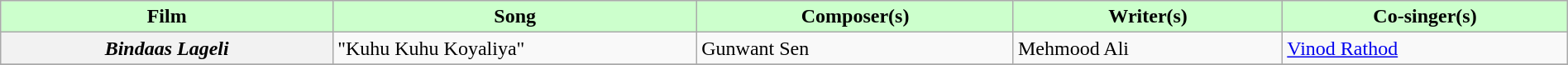<table class="wikitable plainrowheaders" width="100%" textcolor:#000;">
<tr style="background:#cfc; text-align:center;">
<td scope="col" width=21%><strong>Film</strong></td>
<td scope="col" width=23%><strong>Song</strong></td>
<td scope="col" width=20%><strong>Composer(s)</strong></td>
<td scope="col" width=17%><strong>Writer(s)</strong></td>
<td scope="col" width=18%><strong>Co-singer(s)</strong></td>
</tr>
<tr>
<th scope="row"><em>Bindaas Lageli</em></th>
<td>"Kuhu Kuhu Koyaliya"</td>
<td>Gunwant Sen</td>
<td>Mehmood Ali</td>
<td><a href='#'>Vinod Rathod</a></td>
</tr>
<tr>
</tr>
</table>
